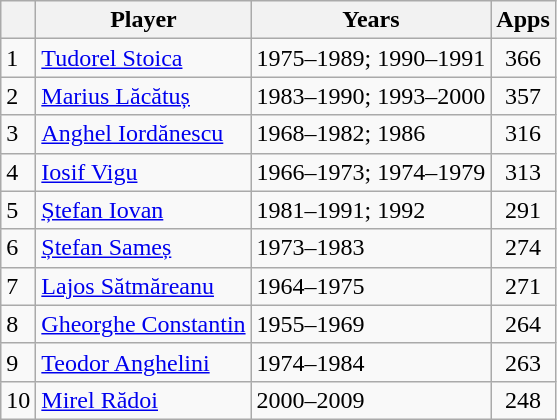<table border="0" class="wikitable">
<tr>
<th></th>
<th>Player</th>
<th>Years</th>
<th>Apps</th>
</tr>
<tr>
<td>1</td>
<td><a href='#'>Tudorel Stoica</a></td>
<td>1975–1989; 1990–1991</td>
<td class="wikitable" align=center>366</td>
</tr>
<tr>
<td>2</td>
<td><a href='#'>Marius Lăcătuș</a></td>
<td>1983–1990; 1993–2000</td>
<td class="wikitable" align=center>357</td>
</tr>
<tr>
<td>3</td>
<td><a href='#'>Anghel Iordănescu</a></td>
<td>1968–1982; 1986</td>
<td class="wikitable" align=center>316</td>
</tr>
<tr>
<td>4</td>
<td><a href='#'>Iosif Vigu</a></td>
<td>1966–1973; 1974–1979</td>
<td class="wikitable" align=center>313</td>
</tr>
<tr>
<td>5</td>
<td><a href='#'>Ștefan Iovan</a></td>
<td>1981–1991; 1992</td>
<td class="wikitable" align=center>291</td>
</tr>
<tr>
<td>6</td>
<td><a href='#'>Ștefan Sameș</a></td>
<td>1973–1983</td>
<td class="wikitable" align=center>274</td>
</tr>
<tr>
<td>7</td>
<td><a href='#'>Lajos Sătmăreanu</a></td>
<td>1964–1975</td>
<td class="wikitable" align=center>271</td>
</tr>
<tr>
<td>8</td>
<td><a href='#'>Gheorghe Constantin</a></td>
<td>1955–1969</td>
<td class="wikitable" align=center>264</td>
</tr>
<tr>
<td>9</td>
<td><a href='#'>Teodor Anghelini</a></td>
<td>1974–1984</td>
<td class="wikitable" align=center>263</td>
</tr>
<tr>
<td>10</td>
<td><a href='#'>Mirel Rădoi</a></td>
<td>2000–2009</td>
<td class="wikitable" align=center>248</td>
</tr>
</table>
